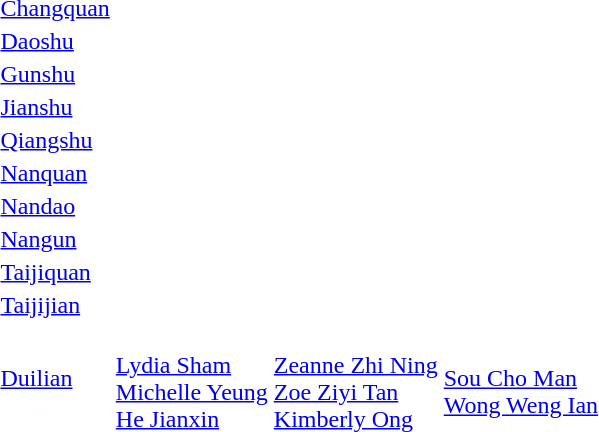<table>
<tr>
<td><a href='#'>Changquan</a></td>
<td></td>
<td></td>
<td></td>
</tr>
<tr>
<td><a href='#'>Daoshu</a></td>
<td></td>
<td></td>
<td></td>
</tr>
<tr>
<td><a href='#'>Gunshu</a></td>
<td></td>
<td></td>
<td></td>
</tr>
<tr>
<td><a href='#'>Jianshu</a></td>
<td></td>
<td></td>
<td></td>
</tr>
<tr>
<td><a href='#'>Qiangshu</a></td>
<td></td>
<td></td>
<td></td>
</tr>
<tr>
<td><a href='#'>Nanquan</a></td>
<td></td>
<td></td>
<td></td>
</tr>
<tr>
<td><a href='#'>Nandao</a></td>
<td></td>
<td></td>
<td></td>
</tr>
<tr>
<td><a href='#'>Nangun</a></td>
<td></td>
<td></td>
<td></td>
</tr>
<tr>
<td><a href='#'>Taijiquan</a></td>
<td></td>
<td></td>
<td></td>
</tr>
<tr>
<td><a href='#'>Taijijian</a></td>
<td></td>
<td></td>
<td></td>
</tr>
<tr>
<td><a href='#'>Duilian</a></td>
<td><br><a href='#'>Lydia Sham</a><br><a href='#'>Michelle Yeung</a><br><a href='#'>He Jianxin</a></td>
<td><br><a href='#'>Zeanne Zhi Ning</a><br><a href='#'>Zoe Ziyi Tan</a><br><a href='#'>Kimberly Ong</a></td>
<td><br><a href='#'>Sou Cho Man</a><br><a href='#'>Wong Weng Ian</a></td>
</tr>
<tr>
</tr>
</table>
